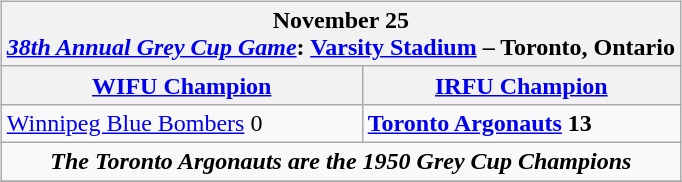<table cellspacing="10">
<tr>
<td valign="top"><br><table class="wikitable">
<tr>
<th bgcolor="#DDDDDD" colspan="4">November 25<br><em><a href='#'>38th Annual Grey Cup Game</a></em>: <a href='#'>Varsity Stadium</a> – Toronto, Ontario</th>
</tr>
<tr>
<th><a href='#'>WIFU Champion</a></th>
<th><a href='#'>IRFU Champion</a></th>
</tr>
<tr>
<td><a href='#'>Winnipeg Blue Bombers</a> 0</td>
<td><strong><a href='#'>Toronto Argonauts</a> 13</strong></td>
</tr>
<tr>
<td align="center" colspan="4"><strong><em>The Toronto Argonauts are the 1950 Grey Cup Champions</em></strong></td>
</tr>
<tr>
</tr>
</table>
</td>
</tr>
</table>
